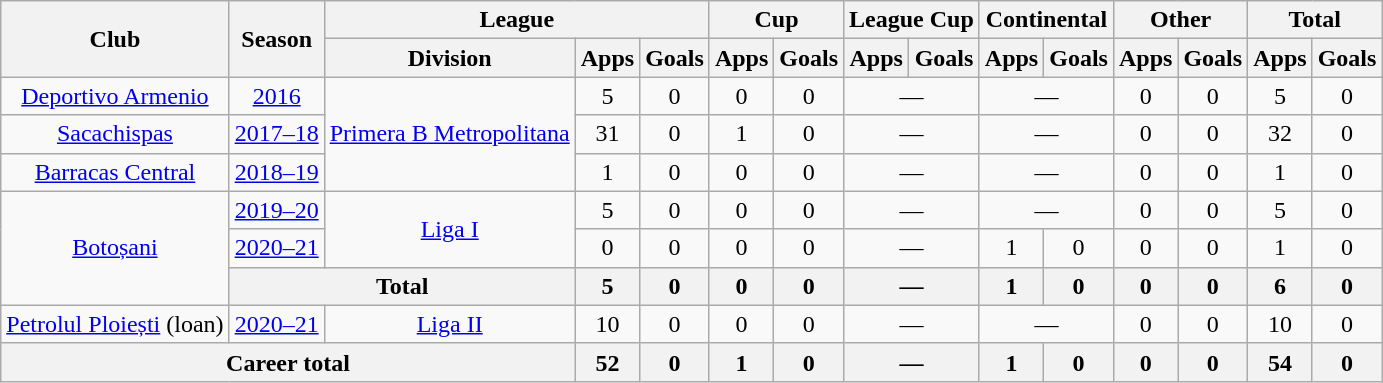<table class="wikitable" style="text-align:center">
<tr>
<th rowspan="2">Club</th>
<th rowspan="2">Season</th>
<th colspan="3">League</th>
<th colspan="2">Cup</th>
<th colspan="2">League Cup</th>
<th colspan="2">Continental</th>
<th colspan="2">Other</th>
<th colspan="2">Total</th>
</tr>
<tr>
<th>Division</th>
<th>Apps</th>
<th>Goals</th>
<th>Apps</th>
<th>Goals</th>
<th>Apps</th>
<th>Goals</th>
<th>Apps</th>
<th>Goals</th>
<th>Apps</th>
<th>Goals</th>
<th>Apps</th>
<th>Goals</th>
</tr>
<tr>
<td rowspan="1"><a href='#'>Deportivo Armenio</a></td>
<td><a href='#'>2016</a></td>
<td rowspan="3"><a href='#'>Primera B Metropolitana</a></td>
<td>5</td>
<td>0</td>
<td>0</td>
<td>0</td>
<td colspan="2">—</td>
<td colspan="2">—</td>
<td>0</td>
<td>0</td>
<td>5</td>
<td>0</td>
</tr>
<tr>
<td rowspan="1"><a href='#'>Sacachispas</a></td>
<td><a href='#'>2017–18</a></td>
<td>31</td>
<td>0</td>
<td>1</td>
<td>0</td>
<td colspan="2">—</td>
<td colspan="2">—</td>
<td>0</td>
<td>0</td>
<td>32</td>
<td>0</td>
</tr>
<tr>
<td rowspan="1"><a href='#'>Barracas Central</a></td>
<td><a href='#'>2018–19</a></td>
<td>1</td>
<td>0</td>
<td>0</td>
<td>0</td>
<td colspan="2">—</td>
<td colspan="2">—</td>
<td>0</td>
<td>0</td>
<td>1</td>
<td>0</td>
</tr>
<tr>
<td rowspan="3"><a href='#'>Botoșani</a></td>
<td><a href='#'>2019–20</a></td>
<td rowspan="2"><a href='#'>Liga I</a></td>
<td>5</td>
<td>0</td>
<td>0</td>
<td>0</td>
<td colspan="2">—</td>
<td colspan="2">—</td>
<td>0</td>
<td>0</td>
<td>5</td>
<td>0</td>
</tr>
<tr>
<td><a href='#'>2020–21</a></td>
<td>0</td>
<td>0</td>
<td>0</td>
<td>0</td>
<td colspan="2">—</td>
<td>1</td>
<td>0</td>
<td>0</td>
<td>0</td>
<td>1</td>
<td>0</td>
</tr>
<tr>
<th colspan="2">Total</th>
<th>5</th>
<th>0</th>
<th>0</th>
<th>0</th>
<th colspan="2">—</th>
<th>1</th>
<th>0</th>
<th>0</th>
<th>0</th>
<th>6</th>
<th>0</th>
</tr>
<tr>
<td rowspan="1"><a href='#'>Petrolul Ploiești</a> (loan)</td>
<td><a href='#'>2020–21</a></td>
<td rowspan="1"><a href='#'>Liga II</a></td>
<td>10</td>
<td>0</td>
<td>0</td>
<td>0</td>
<td colspan="2">—</td>
<td colspan="2">—</td>
<td>0</td>
<td>0</td>
<td>10</td>
<td>0</td>
</tr>
<tr>
<th colspan="3">Career total</th>
<th>52</th>
<th>0</th>
<th>1</th>
<th>0</th>
<th colspan="2">—</th>
<th>1</th>
<th>0</th>
<th>0</th>
<th>0</th>
<th>54</th>
<th>0</th>
</tr>
</table>
